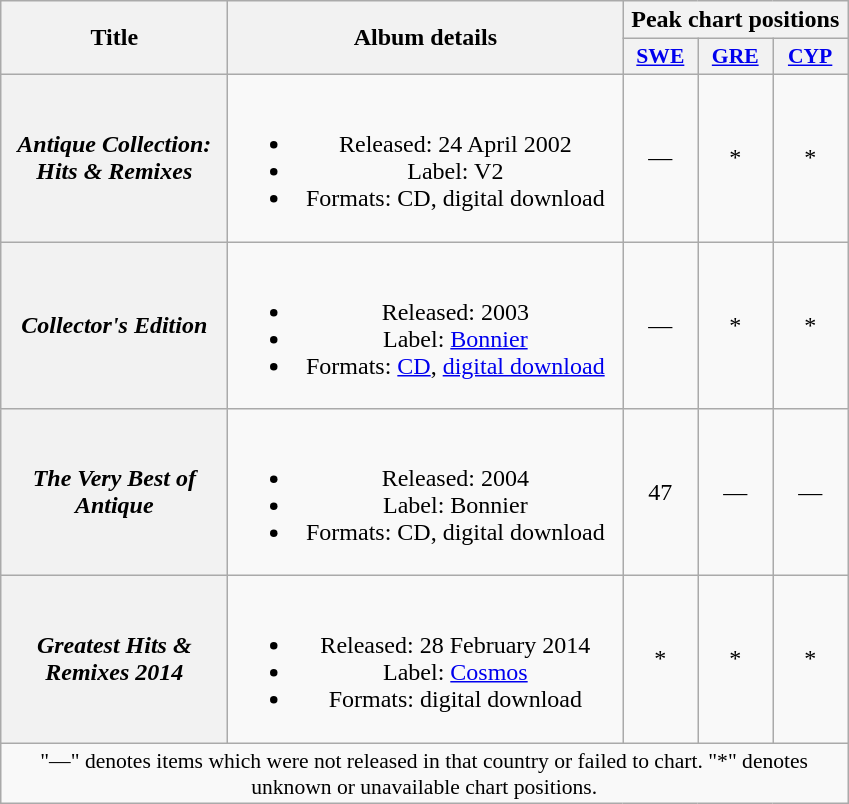<table class="wikitable plainrowheaders" style="text-align:center;" border="1">
<tr>
<th scope="col" rowspan="2" style="width:9em;">Title</th>
<th scope="col" rowspan="2" style="width:16em;">Album details</th>
<th scope="col" colspan="3">Peak chart positions</th>
</tr>
<tr>
<th scope="col" style="width:3em;font-size:90%;"><a href='#'>SWE</a><br></th>
<th scope="col" style="width:3em;font-size:90%;"><a href='#'>GRE</a></th>
<th scope="col" style="width:3em;font-size:90%;"><a href='#'>CYP</a></th>
</tr>
<tr>
<th scope="row"><em>Antique Collection: Hits & Remixes</em></th>
<td><br><ul><li>Released: 24 April 2002</li><li>Label: V2</li><li>Formats: CD, digital download</li></ul></td>
<td>—</td>
<td>*</td>
<td>*</td>
</tr>
<tr>
<th scope="row"><em>Collector's Edition</em></th>
<td><br><ul><li>Released: 2003</li><li>Label: <a href='#'>Bonnier</a></li><li>Formats: <a href='#'>CD</a>, <a href='#'>digital download</a></li></ul></td>
<td>—</td>
<td>*</td>
<td>*</td>
</tr>
<tr>
<th scope="row"><em>The Very Best of Antique</em></th>
<td><br><ul><li>Released: 2004</li><li>Label: Bonnier</li><li>Formats: CD, digital download</li></ul></td>
<td>47</td>
<td>—</td>
<td>—</td>
</tr>
<tr>
<th scope="row"><em>Greatest Hits & Remixes 2014</em></th>
<td><br><ul><li>Released: 28 February 2014</li><li>Label: <a href='#'>Cosmos</a></li><li>Formats: digital download</li></ul></td>
<td>*</td>
<td>*</td>
<td>*</td>
</tr>
<tr>
<td colspan="14" style="font-size:90%;">"—" denotes items which were not released in that country or failed to chart. "*" denotes unknown or unavailable chart positions.</td>
</tr>
</table>
